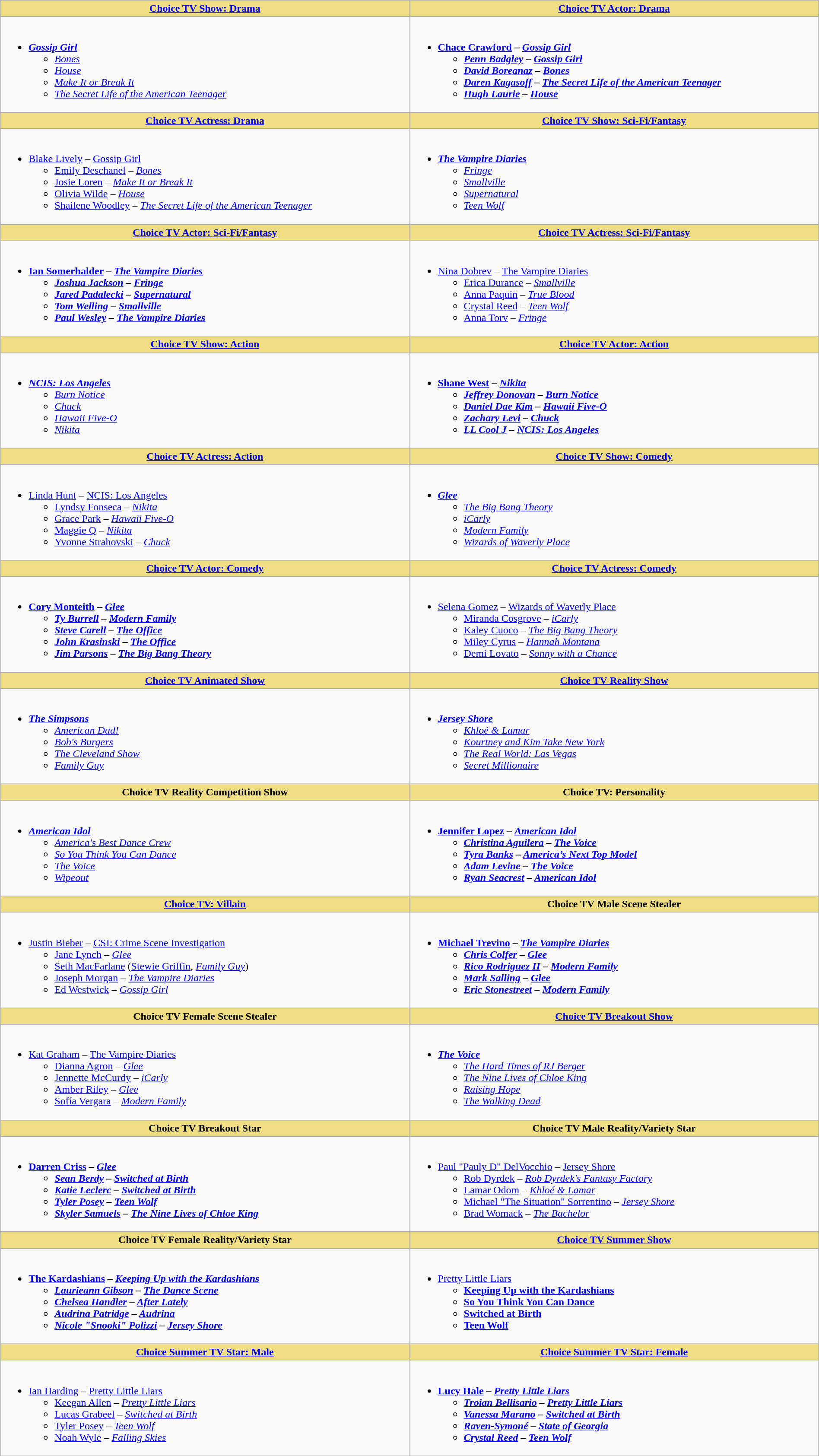<table class="wikitable" style="width:100%">
<tr>
<th style="background:#EEDD82; width:50%"><a href='#'>Choice TV Show: Drama</a></th>
<th style="background:#EEDD82; width:50%"><a href='#'>Choice TV Actor: Drama</a></th>
</tr>
<tr>
<td valign="top"><br><ul><li><strong><em><a href='#'>Gossip Girl</a></em></strong><ul><li><em><a href='#'>Bones</a></em></li><li><em><a href='#'>House</a></em></li><li><em><a href='#'>Make It or Break It</a></em></li><li><em><a href='#'>The Secret Life of the American Teenager</a></em></li></ul></li></ul></td>
<td valign="top"><br><ul><li><strong><a href='#'>Chace Crawford</a> – <em><a href='#'>Gossip Girl</a><strong><em><ul><li><a href='#'>Penn Badgley</a> – </em><a href='#'>Gossip Girl</a><em></li><li><a href='#'>David Boreanaz</a> – </em><a href='#'>Bones</a><em></li><li><a href='#'>Daren Kagasoff</a> – </em><a href='#'>The Secret Life of the American Teenager</a><em></li><li><a href='#'>Hugh Laurie</a> – </em><a href='#'>House</a><em></li></ul></li></ul></td>
</tr>
<tr>
<th style="background:#EEDD82; width:50%"><a href='#'>Choice TV Actress: Drama</a></th>
<th style="background:#EEDD82; width:50%"><a href='#'>Choice TV Show: Sci-Fi/Fantasy</a></th>
</tr>
<tr>
<td valign="top"><br><ul><li></strong><a href='#'>Blake Lively</a> – </em><a href='#'>Gossip Girl</a></em></strong><ul><li><a href='#'>Emily Deschanel</a> – <em><a href='#'>Bones</a></em></li><li><a href='#'>Josie Loren</a> – <em><a href='#'>Make It or Break It</a></em></li><li><a href='#'>Olivia Wilde</a> – <em><a href='#'>House</a></em></li><li><a href='#'>Shailene Woodley</a> – <em><a href='#'>The Secret Life of the American Teenager</a></em></li></ul></li></ul></td>
<td valign="top"><br><ul><li><strong><em><a href='#'>The Vampire Diaries</a></em></strong><ul><li><em><a href='#'>Fringe</a></em></li><li><em><a href='#'>Smallville</a></em></li><li><em><a href='#'>Supernatural</a></em></li><li><em><a href='#'>Teen Wolf</a></em></li></ul></li></ul></td>
</tr>
<tr>
<th style="background:#EEDD82; width:50%"><a href='#'>Choice TV Actor: Sci-Fi/Fantasy</a></th>
<th style="background:#EEDD82; width:50%"><a href='#'>Choice TV Actress: Sci-Fi/Fantasy</a></th>
</tr>
<tr>
<td valign="top"><br><ul><li><strong><a href='#'>Ian Somerhalder</a> – <em><a href='#'>The Vampire Diaries</a><strong><em><ul><li><a href='#'>Joshua Jackson</a> – </em><a href='#'>Fringe</a><em></li><li><a href='#'>Jared Padalecki</a> – </em><a href='#'>Supernatural</a><em></li><li><a href='#'>Tom Welling</a> – </em><a href='#'>Smallville</a><em></li><li><a href='#'>Paul Wesley</a> – </em><a href='#'>The Vampire Diaries</a><em></li></ul></li></ul></td>
<td valign="top"><br><ul><li></strong><a href='#'>Nina Dobrev</a> – </em><a href='#'>The Vampire Diaries</a></em></strong><ul><li><a href='#'>Erica Durance</a> – <em><a href='#'>Smallville</a></em></li><li><a href='#'>Anna Paquin</a> – <em><a href='#'>True Blood</a></em></li><li><a href='#'>Crystal Reed</a> – <em><a href='#'>Teen Wolf</a></em></li><li><a href='#'>Anna Torv</a> – <em><a href='#'>Fringe</a></em></li></ul></li></ul></td>
</tr>
<tr>
<th style="background:#EEDD82; width:50%"><a href='#'>Choice TV Show: Action</a></th>
<th style="background:#EEDD82; width:50%"><a href='#'>Choice TV Actor: Action</a></th>
</tr>
<tr>
<td valign="top"><br><ul><li><strong><em><a href='#'>NCIS: Los Angeles</a></em></strong><ul><li><em><a href='#'>Burn Notice</a></em></li><li><em><a href='#'>Chuck</a></em></li><li><em><a href='#'>Hawaii Five-O</a></em></li><li><em><a href='#'>Nikita</a></em></li></ul></li></ul></td>
<td valign="top"><br><ul><li><strong><a href='#'>Shane West</a> – <em><a href='#'>Nikita</a><strong><em><ul><li><a href='#'>Jeffrey Donovan</a> – </em><a href='#'>Burn Notice</a><em></li><li><a href='#'>Daniel Dae Kim</a> – </em><a href='#'>Hawaii Five-O</a><em></li><li><a href='#'>Zachary Levi</a> – </em><a href='#'>Chuck</a><em></li><li><a href='#'>LL Cool J</a> – </em><a href='#'>NCIS: Los Angeles</a><em></li></ul></li></ul></td>
</tr>
<tr>
<th style="background:#EEDD82; width:50%"><a href='#'>Choice TV Actress: Action</a></th>
<th style="background:#EEDD82; width:50%"><a href='#'>Choice TV Show: Comedy</a></th>
</tr>
<tr>
<td valign="top"><br><ul><li></strong><a href='#'>Linda Hunt</a> – </em><a href='#'>NCIS: Los Angeles</a></em></strong><ul><li><a href='#'>Lyndsy Fonseca</a> – <em><a href='#'>Nikita</a></em></li><li><a href='#'>Grace Park</a> – <em><a href='#'>Hawaii Five-O</a></em></li><li><a href='#'>Maggie Q</a> – <em><a href='#'>Nikita</a></em></li><li><a href='#'>Yvonne Strahovski</a> – <em><a href='#'>Chuck</a></em></li></ul></li></ul></td>
<td valign="top"><br><ul><li><strong><em><a href='#'>Glee</a></em></strong><ul><li><em><a href='#'>The Big Bang Theory</a></em></li><li><em><a href='#'>iCarly</a></em></li><li><em><a href='#'>Modern Family</a></em></li><li><em><a href='#'>Wizards of Waverly Place</a></em></li></ul></li></ul></td>
</tr>
<tr>
<th style="background:#EEDD82; width:50%"><a href='#'>Choice TV Actor: Comedy</a></th>
<th style="background:#EEDD82; width:50%"><a href='#'>Choice TV Actress: Comedy</a></th>
</tr>
<tr>
<td valign="top"><br><ul><li><strong><a href='#'>Cory Monteith</a> – <em><a href='#'>Glee</a><strong><em><ul><li><a href='#'>Ty Burrell</a> – </em><a href='#'>Modern Family</a><em></li><li><a href='#'>Steve Carell</a> – </em><a href='#'>The Office</a><em></li><li><a href='#'>John Krasinski</a> – </em><a href='#'>The Office</a><em></li><li><a href='#'>Jim Parsons</a> – </em><a href='#'>The Big Bang Theory</a><em></li></ul></li></ul></td>
<td valign="top"><br><ul><li></strong><a href='#'>Selena Gomez</a> – </em><a href='#'>Wizards of Waverly Place</a></em></strong><ul><li><a href='#'>Miranda Cosgrove</a> – <em><a href='#'>iCarly</a></em></li><li><a href='#'>Kaley Cuoco</a> – <em><a href='#'>The Big Bang Theory</a></em></li><li><a href='#'>Miley Cyrus</a> – <em><a href='#'>Hannah Montana</a></em></li><li><a href='#'>Demi Lovato</a> – <em><a href='#'>Sonny with a Chance</a></em></li></ul></li></ul></td>
</tr>
<tr>
<th style="background:#EEDD82; width:50%"><a href='#'>Choice TV Animated Show</a></th>
<th style="background:#EEDD82; width:50%"><a href='#'>Choice TV Reality Show</a></th>
</tr>
<tr>
<td valign="top"><br><ul><li><strong><em><a href='#'>The Simpsons</a></em></strong><ul><li><em><a href='#'>American Dad!</a></em></li><li><em><a href='#'>Bob's Burgers</a></em></li><li><em><a href='#'>The Cleveland Show</a></em></li><li><em><a href='#'>Family Guy</a></em></li></ul></li></ul></td>
<td valign="top"><br><ul><li><strong><em><a href='#'>Jersey Shore</a></em></strong><ul><li><em><a href='#'>Khloé & Lamar</a></em></li><li><em><a href='#'>Kourtney and Kim Take New York</a></em></li><li><em><a href='#'>The Real World: Las Vegas</a></em></li><li><em><a href='#'>Secret Millionaire</a></em></li></ul></li></ul></td>
</tr>
<tr>
<th style="background:#EEDD82; width:50%">Choice TV Reality Competition Show</th>
<th style="background:#EEDD82; width:50%">Choice TV: Personality</th>
</tr>
<tr>
<td valign="top"><br><ul><li><strong><em><a href='#'>American Idol</a></em></strong><ul><li><em><a href='#'>America's Best Dance Crew</a></em></li><li><em><a href='#'>So You Think You Can Dance</a></em></li><li><em><a href='#'>The Voice</a></em></li><li><em><a href='#'>Wipeout</a></em></li></ul></li></ul></td>
<td valign="top"><br><ul><li><strong><a href='#'>Jennifer Lopez</a> – <em><a href='#'>American Idol</a><strong><em><ul><li><a href='#'>Christina Aguilera</a> – </em><a href='#'>The Voice</a><em></li><li><a href='#'>Tyra Banks</a> – </em><a href='#'>America’s Next Top Model</a><em></li><li><a href='#'>Adam Levine</a> – </em><a href='#'>The Voice</a><em></li><li><a href='#'>Ryan Seacrest</a> – </em><a href='#'>American Idol</a><em></li></ul></li></ul></td>
</tr>
<tr>
<th style="background:#EEDD82; width:50%"><a href='#'>Choice TV: Villain</a></th>
<th style="background:#EEDD82; width:50%">Choice TV Male Scene Stealer</th>
</tr>
<tr>
<td valign="top"><br><ul><li></strong><a href='#'>Justin Bieber</a> – </em><a href='#'>CSI: Crime Scene Investigation</a></em></strong><ul><li><a href='#'>Jane Lynch</a> – <em><a href='#'>Glee</a></em></li><li><a href='#'>Seth MacFarlane</a> (<a href='#'>Stewie Griffin</a>, <em><a href='#'>Family Guy</a></em>)</li><li><a href='#'>Joseph Morgan</a> – <em><a href='#'>The Vampire Diaries</a></em></li><li><a href='#'>Ed Westwick</a> – <em><a href='#'>Gossip Girl</a></em></li></ul></li></ul></td>
<td valign="top"><br><ul><li><strong><a href='#'>Michael Trevino</a> – <em><a href='#'>The Vampire Diaries</a><strong><em><ul><li><a href='#'>Chris Colfer</a> – </em><a href='#'>Glee</a><em></li><li><a href='#'>Rico Rodriguez II</a> – </em><a href='#'>Modern Family</a><em></li><li><a href='#'>Mark Salling</a> – </em><a href='#'>Glee</a><em></li><li><a href='#'>Eric Stonestreet</a> – </em><a href='#'>Modern Family</a><em></li></ul></li></ul></td>
</tr>
<tr>
<th style="background:#EEDD82; width:50%">Choice TV Female Scene Stealer</th>
<th style="background:#EEDD82; width:50%"><a href='#'>Choice TV Breakout Show</a></th>
</tr>
<tr>
<td valign="top"><br><ul><li></strong><a href='#'>Kat Graham</a> – </em><a href='#'>The Vampire Diaries</a></em></strong><ul><li><a href='#'>Dianna Agron</a> – <em><a href='#'>Glee</a></em></li><li><a href='#'>Jennette McCurdy</a> – <em><a href='#'>iCarly</a></em></li><li><a href='#'>Amber Riley</a> – <em><a href='#'>Glee</a></em></li><li><a href='#'>Sofía Vergara</a> – <em><a href='#'>Modern Family</a></em></li></ul></li></ul></td>
<td valign="top"><br><ul><li><strong><em><a href='#'>The Voice</a></em></strong><ul><li><em><a href='#'>The Hard Times of RJ Berger</a></em></li><li><em><a href='#'>The Nine Lives of Chloe King</a></em></li><li><em><a href='#'>Raising Hope</a></em></li><li><em><a href='#'>The Walking Dead</a></em></li></ul></li></ul></td>
</tr>
<tr>
<th style="background:#EEDD82; width:50%">Choice TV Breakout Star</th>
<th style="background:#EEDD82; width:50%">Choice TV Male Reality/Variety Star</th>
</tr>
<tr>
<td valign="top"><br><ul><li><strong><a href='#'>Darren Criss</a> – <em><a href='#'>Glee</a><strong><em><ul><li><a href='#'>Sean Berdy</a> – </em><a href='#'>Switched at Birth</a><em></li><li><a href='#'>Katie Leclerc</a> – </em><a href='#'>Switched at Birth</a><em></li><li><a href='#'>Tyler Posey</a> – </em><a href='#'>Teen Wolf</a><em></li><li><a href='#'>Skyler Samuels</a> – </em><a href='#'>The Nine Lives of Chloe King</a><em></li></ul></li></ul></td>
<td valign="top"><br><ul><li></strong><a href='#'>Paul "Pauly D" DelVocchio</a> – </em><a href='#'>Jersey Shore</a></em></strong><ul><li><a href='#'>Rob Dyrdek</a> – <em><a href='#'>Rob Dyrdek's Fantasy Factory</a></em></li><li><a href='#'>Lamar Odom</a> – <em><a href='#'>Khloé & Lamar</a></em></li><li><a href='#'>Michael "The Situation" Sorrentino</a> – <em><a href='#'>Jersey Shore</a></em></li><li><a href='#'>Brad Womack</a> – <em><a href='#'>The Bachelor</a></em></li></ul></li></ul></td>
</tr>
<tr>
<th style="background:#EEDD82; width:50%">Choice TV Female Reality/Variety Star</th>
<th style="background:#EEDD82; width:50%"><a href='#'>Choice TV Summer Show</a></th>
</tr>
<tr>
<td valign="top"><br><ul><li><strong><a href='#'>The Kardashians</a> – <em><a href='#'>Keeping Up with the Kardashians</a><strong><em><ul><li><a href='#'>Laurieann Gibson</a> – </em><a href='#'>The Dance Scene</a><em></li><li><a href='#'>Chelsea Handler</a> – </em><a href='#'>After Lately</a><em></li><li><a href='#'>Audrina Patridge</a> – </em><a href='#'>Audrina</a><em></li><li><a href='#'>Nicole "Snooki" Polizzi</a> – </em><a href='#'>Jersey Shore</a><em></li></ul></li></ul></td>
<td valign="top"><br><ul><li></em></strong><a href='#'>Pretty Little Liars</a><strong><em><ul><li></em><a href='#'>Keeping Up with the Kardashians</a><em></li><li></em><a href='#'>So You Think You Can Dance</a><em></li><li></em><a href='#'>Switched at Birth</a><em></li><li></em><a href='#'>Teen Wolf</a><em></li></ul></li></ul></td>
</tr>
<tr>
<th style="background:#EEDD82; width:50%"><a href='#'>Choice Summer TV Star: Male</a></th>
<th style="background:#EEDD82; width:50%"><a href='#'>Choice Summer TV Star: Female</a></th>
</tr>
<tr>
<td valign="top"><br><ul><li></strong><a href='#'>Ian Harding</a> – </em><a href='#'>Pretty Little Liars</a></em></strong><ul><li><a href='#'>Keegan Allen</a> – <em><a href='#'>Pretty Little Liars</a></em></li><li><a href='#'>Lucas Grabeel</a> – <em><a href='#'>Switched at Birth</a></em></li><li><a href='#'>Tyler Posey</a> – <em><a href='#'>Teen Wolf</a></em></li><li><a href='#'>Noah Wyle</a> – <em><a href='#'>Falling Skies</a></em></li></ul></li></ul></td>
<td valign="top"><br><ul><li><strong><a href='#'>Lucy Hale</a> – <em><a href='#'>Pretty Little Liars</a><strong><em><ul><li><a href='#'>Troian Bellisario</a> – </em><a href='#'>Pretty Little Liars</a><em></li><li><a href='#'>Vanessa Marano</a> – </em><a href='#'>Switched at Birth</a><em></li><li><a href='#'>Raven-Symoné</a> – </em><a href='#'>State of Georgia</a><em></li><li><a href='#'>Crystal Reed</a> – </em><a href='#'>Teen Wolf</a><em></li></ul></li></ul></td>
</tr>
</table>
